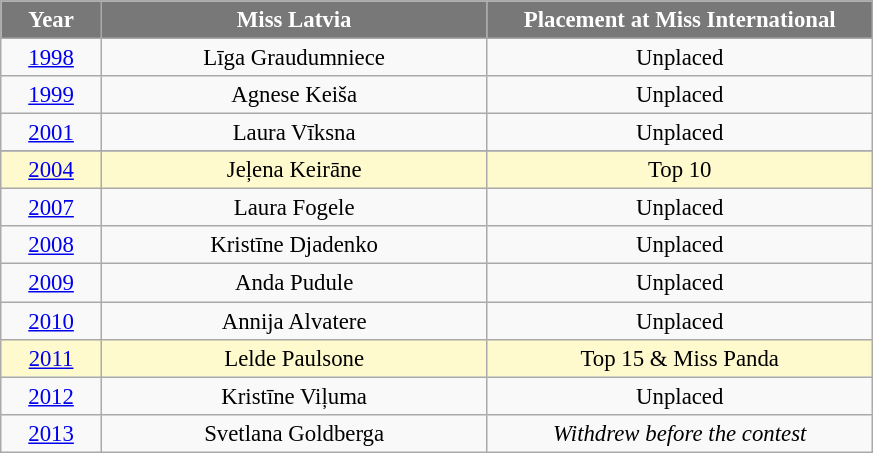<table class="wikitable sortable" style="font-size: 95%; text-align:center">
<tr>
<th width="60" style="background-color:#787878;color:#FFFFFF;">Year</th>
<th width="250" style="background-color:#787878;color:#FFFFFF;">Miss Latvia</th>
<th width="250" style="background-color:#787878;color:#FFFFFF;">Placement at Miss International</th>
</tr>
<tr>
<td><a href='#'>1998</a></td>
<td>Līga Graudumniece</td>
<td>Unplaced</td>
</tr>
<tr>
<td><a href='#'>1999</a></td>
<td>Agnese Keiša</td>
<td>Unplaced</td>
</tr>
<tr>
<td><a href='#'>2001</a></td>
<td>Laura Vīksna</td>
<td>Unplaced</td>
</tr>
<tr>
</tr>
<tr style="background-color:#FFFACD;">
<td><a href='#'>2004</a></td>
<td>Jeļena Keirāne</td>
<td>Top 10</td>
</tr>
<tr>
<td><a href='#'>2007</a></td>
<td>Laura Fogele</td>
<td>Unplaced</td>
</tr>
<tr>
<td><a href='#'>2008</a></td>
<td>Kristīne Djadenko</td>
<td>Unplaced</td>
</tr>
<tr>
<td><a href='#'>2009</a></td>
<td>Anda Pudule</td>
<td>Unplaced</td>
</tr>
<tr>
<td><a href='#'>2010</a></td>
<td>Annija Alvatere</td>
<td>Unplaced</td>
</tr>
<tr style="background-color:#FFFACD;">
<td><a href='#'>2011</a></td>
<td>Lelde Paulsone</td>
<td>Top 15 & Miss Panda</td>
</tr>
<tr>
<td><a href='#'>2012</a></td>
<td>Kristīne Viļuma</td>
<td>Unplaced</td>
</tr>
<tr>
<td><a href='#'>2013</a></td>
<td>Svetlana Goldberga</td>
<td><em>Withdrew before the contest</em></td>
</tr>
</table>
